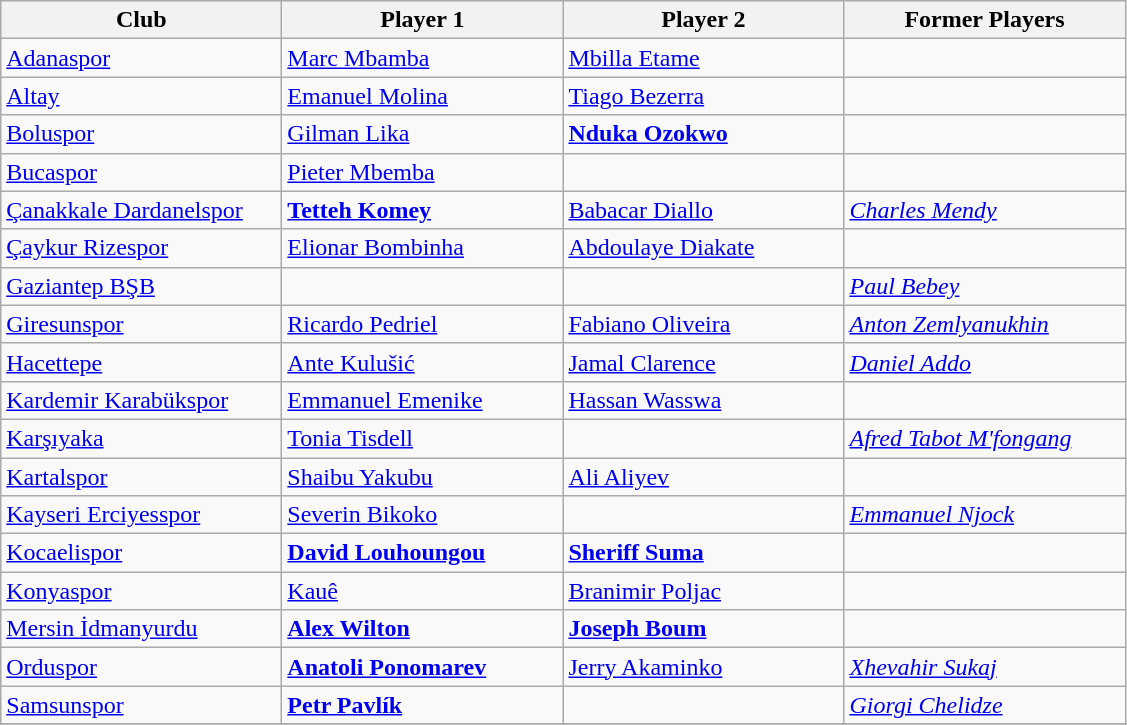<table class="wikitable">
<tr>
<th width="180">Club</th>
<th width="180">Player 1</th>
<th width="180">Player 2</th>
<th width="180">Former Players</th>
</tr>
<tr>
<td><a href='#'>Adanaspor</a></td>
<td> <a href='#'>Marc Mbamba</a></td>
<td> <a href='#'>Mbilla Etame</a></td>
<td></td>
</tr>
<tr>
<td><a href='#'>Altay</a></td>
<td> <a href='#'>Emanuel Molina</a></td>
<td> <a href='#'>Tiago Bezerra</a></td>
<td></td>
</tr>
<tr>
<td><a href='#'>Boluspor</a></td>
<td> <a href='#'>Gilman Lika</a></td>
<td> <strong><a href='#'>Nduka Ozokwo</a></strong></td>
<td></td>
</tr>
<tr>
<td><a href='#'>Bucaspor</a></td>
<td> <a href='#'>Pieter Mbemba</a></td>
<td></td>
<td></td>
</tr>
<tr>
<td><a href='#'>Çanakkale Dardanelspor</a></td>
<td> <strong><a href='#'>Tetteh Komey</a></strong></td>
<td> <a href='#'>Babacar Diallo</a></td>
<td> <em><a href='#'>Charles Mendy</a></em></td>
</tr>
<tr>
<td><a href='#'>Çaykur Rizespor</a></td>
<td> <a href='#'>Elionar Bombinha</a></td>
<td> <a href='#'>Abdoulaye Diakate</a></td>
<td></td>
</tr>
<tr>
<td><a href='#'>Gaziantep BŞB</a></td>
<td></td>
<td></td>
<td> <em><a href='#'>Paul Bebey</a></em></td>
</tr>
<tr>
<td><a href='#'>Giresunspor</a></td>
<td> <a href='#'>Ricardo Pedriel</a></td>
<td> <a href='#'>Fabiano Oliveira</a></td>
<td> <em><a href='#'>Anton Zemlyanukhin</a></em></td>
</tr>
<tr>
<td><a href='#'>Hacettepe</a></td>
<td> <a href='#'>Ante Kulušić</a></td>
<td> <a href='#'>Jamal Clarence</a></td>
<td> <em><a href='#'>Daniel Addo</a></em></td>
</tr>
<tr>
<td><a href='#'>Kardemir Karabükspor</a></td>
<td> <a href='#'>Emmanuel Emenike</a></td>
<td> <a href='#'>Hassan Wasswa</a></td>
<td></td>
</tr>
<tr>
<td><a href='#'>Karşıyaka</a></td>
<td> <a href='#'>Tonia Tisdell</a></td>
<td></td>
<td> <em><a href='#'>Afred Tabot M'fongang</a></em></td>
</tr>
<tr>
<td><a href='#'>Kartalspor</a></td>
<td> <a href='#'>Shaibu Yakubu</a></td>
<td> <a href='#'>Ali Aliyev</a></td>
<td></td>
</tr>
<tr>
<td><a href='#'>Kayseri Erciyesspor</a></td>
<td> <a href='#'>Severin Bikoko</a></td>
<td></td>
<td> <em><a href='#'>Emmanuel Njock</a></em></td>
</tr>
<tr>
<td><a href='#'>Kocaelispor</a></td>
<td> <strong><a href='#'>David Louhoungou</a></strong></td>
<td> <strong><a href='#'>Sheriff Suma</a></strong></td>
<td></td>
</tr>
<tr>
<td><a href='#'>Konyaspor</a></td>
<td> <a href='#'>Kauê</a></td>
<td> <a href='#'>Branimir Poljac</a></td>
<td></td>
</tr>
<tr>
<td><a href='#'>Mersin İdmanyurdu</a></td>
<td> <strong><a href='#'>Alex Wilton</a></strong></td>
<td> <strong><a href='#'>Joseph Boum</a></strong></td>
<td></td>
</tr>
<tr>
<td><a href='#'>Orduspor</a></td>
<td> <strong><a href='#'>Anatoli Ponomarev</a></strong></td>
<td> <a href='#'>Jerry Akaminko</a></td>
<td> <em><a href='#'>Xhevahir Sukaj</a></em></td>
</tr>
<tr>
<td><a href='#'>Samsunspor</a></td>
<td> <strong><a href='#'>Petr Pavlík</a></strong></td>
<td></td>
<td> <em><a href='#'>Giorgi Chelidze</a></em></td>
</tr>
<tr>
</tr>
</table>
